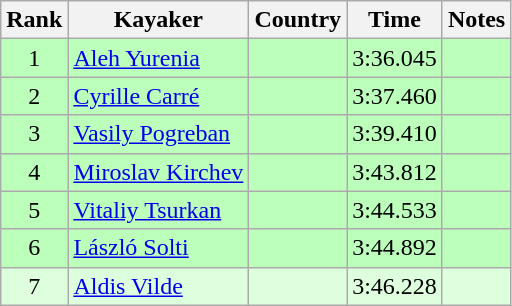<table class="wikitable" style="text-align:center">
<tr>
<th>Rank</th>
<th>Kayaker</th>
<th>Country</th>
<th>Time</th>
<th>Notes</th>
</tr>
<tr bgcolor=bbffbb>
<td>1</td>
<td align="left"><a href='#'>Aleh Yurenia</a></td>
<td align="left"></td>
<td>3:36.045</td>
<td></td>
</tr>
<tr bgcolor=bbffbb>
<td>2</td>
<td align="left"><a href='#'>Cyrille Carré</a></td>
<td align="left"></td>
<td>3:37.460</td>
<td></td>
</tr>
<tr bgcolor=bbffbb>
<td>3</td>
<td align="left"><a href='#'>Vasily Pogreban</a></td>
<td align="left"></td>
<td>3:39.410</td>
<td></td>
</tr>
<tr bgcolor=bbffbb>
<td>4</td>
<td align="left"><a href='#'>Miroslav Kirchev</a></td>
<td align="left"></td>
<td>3:43.812</td>
<td></td>
</tr>
<tr bgcolor=bbffbb>
<td>5</td>
<td align="left"><a href='#'>Vitaliy Tsurkan</a></td>
<td align="left"></td>
<td>3:44.533</td>
<td></td>
</tr>
<tr bgcolor=bbffbb>
<td>6</td>
<td align="left"><a href='#'>László Solti</a></td>
<td align="left"></td>
<td>3:44.892</td>
<td></td>
</tr>
<tr bgcolor=ddffdd>
<td>7</td>
<td align="left"><a href='#'>Aldis Vilde</a></td>
<td align="left"></td>
<td>3:46.228</td>
<td></td>
</tr>
</table>
